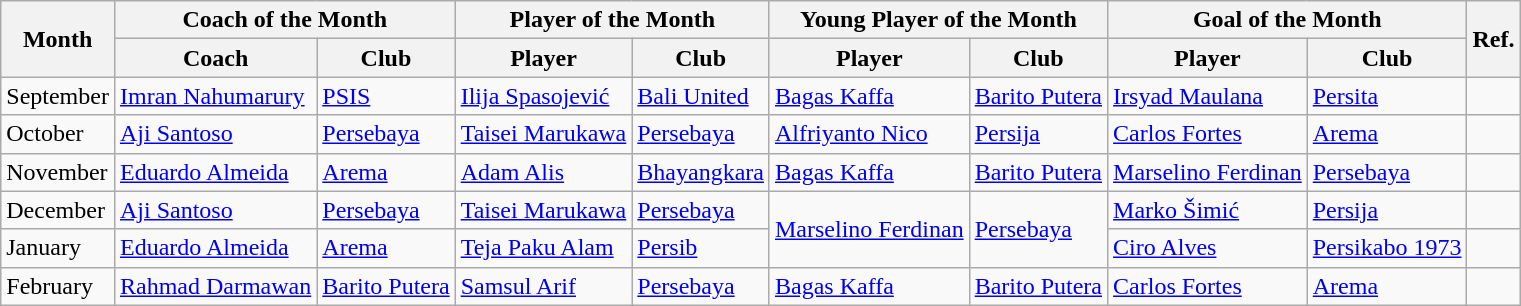<table class="wikitable">
<tr>
<th rowspan="2">Month</th>
<th colspan="2">Coach of the Month</th>
<th colspan="2">Player of the Month</th>
<th colspan="2">Young Player of the Month</th>
<th colspan="2">Goal of the Month</th>
<th rowspan="2">Ref.</th>
</tr>
<tr>
<th>Coach</th>
<th>Club</th>
<th>Player</th>
<th>Club</th>
<th>Player</th>
<th>Club</th>
<th>Player</th>
<th>Club</th>
</tr>
<tr>
<td>September</td>
<td> <a href='#'>Imran Nahumarury</a></td>
<td><a href='#'>PSIS</a></td>
<td> <a href='#'>Ilija Spasojević</a></td>
<td><a href='#'>Bali United</a></td>
<td> <a href='#'>Bagas Kaffa</a></td>
<td><a href='#'>Barito Putera</a></td>
<td> <a href='#'>Irsyad Maulana</a></td>
<td><a href='#'>Persita</a></td>
<td align="center"></td>
</tr>
<tr>
<td>October</td>
<td> <a href='#'>Aji Santoso</a></td>
<td><a href='#'>Persebaya</a></td>
<td> <a href='#'>Taisei Marukawa</a></td>
<td><a href='#'>Persebaya</a></td>
<td> <a href='#'>Alfriyanto Nico</a></td>
<td><a href='#'>Persija</a></td>
<td> <a href='#'>Carlos Fortes</a></td>
<td><a href='#'>Arema</a></td>
<td align="center"></td>
</tr>
<tr>
<td>November</td>
<td> <a href='#'>Eduardo Almeida</a></td>
<td><a href='#'>Arema</a></td>
<td> <a href='#'>Adam Alis</a></td>
<td><a href='#'>Bhayangkara</a></td>
<td> <a href='#'>Bagas Kaffa</a></td>
<td><a href='#'>Barito Putera</a></td>
<td> <a href='#'>Marselino Ferdinan</a></td>
<td><a href='#'>Persebaya</a></td>
<td align="center"></td>
</tr>
<tr>
<td>December</td>
<td> <a href='#'>Aji Santoso</a></td>
<td><a href='#'>Persebaya</a></td>
<td> <a href='#'>Taisei Marukawa</a></td>
<td><a href='#'>Persebaya</a></td>
<td rowspan="2"> <a href='#'>Marselino Ferdinan</a></td>
<td rowspan="2"><a href='#'>Persebaya</a></td>
<td> <a href='#'>Marko Šimić</a></td>
<td><a href='#'>Persija</a></td>
<td align="center"></td>
</tr>
<tr>
<td>January</td>
<td> <a href='#'>Eduardo Almeida</a></td>
<td><a href='#'>Arema</a></td>
<td> <a href='#'>Teja Paku Alam</a></td>
<td><a href='#'>Persib</a></td>
<td> <a href='#'>Ciro Alves</a></td>
<td><a href='#'>Persikabo 1973</a></td>
<td align="center"></td>
</tr>
<tr>
<td>February</td>
<td> <a href='#'>Rahmad Darmawan</a></td>
<td><a href='#'>Barito Putera</a></td>
<td> <a href='#'>Samsul Arif</a></td>
<td><a href='#'>Persebaya</a></td>
<td> <a href='#'>Bagas Kaffa</a></td>
<td><a href='#'>Barito Putera</a></td>
<td> <a href='#'>Carlos Fortes</a></td>
<td><a href='#'>Arema</a></td>
<td align="center"></td>
</tr>
</table>
